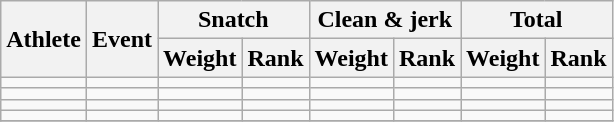<table class="wikitable">
<tr>
<th rowspan="2">Athlete</th>
<th rowspan="2">Event</th>
<th colspan="2">Snatch</th>
<th colspan="2">Clean & jerk</th>
<th colspan="2">Total</th>
</tr>
<tr>
<th>Weight</th>
<th>Rank</th>
<th>Weight</th>
<th>Rank</th>
<th>Weight</th>
<th>Rank</th>
</tr>
<tr>
<td align="left"></td>
<td align="left"></td>
<td></td>
<td></td>
<td></td>
<td></td>
<td></td>
<td></td>
</tr>
<tr>
<td align="left"></td>
<td align="left"></td>
<td></td>
<td></td>
<td></td>
<td></td>
<td></td>
<td></td>
</tr>
<tr>
<td align="left"></td>
<td align="left"></td>
<td></td>
<td></td>
<td></td>
<td></td>
<td></td>
<td></td>
</tr>
<tr>
<td align="left"></td>
<td align="left"></td>
<td></td>
<td></td>
<td></td>
<td></td>
<td></td>
<td></td>
</tr>
<tr>
</tr>
</table>
